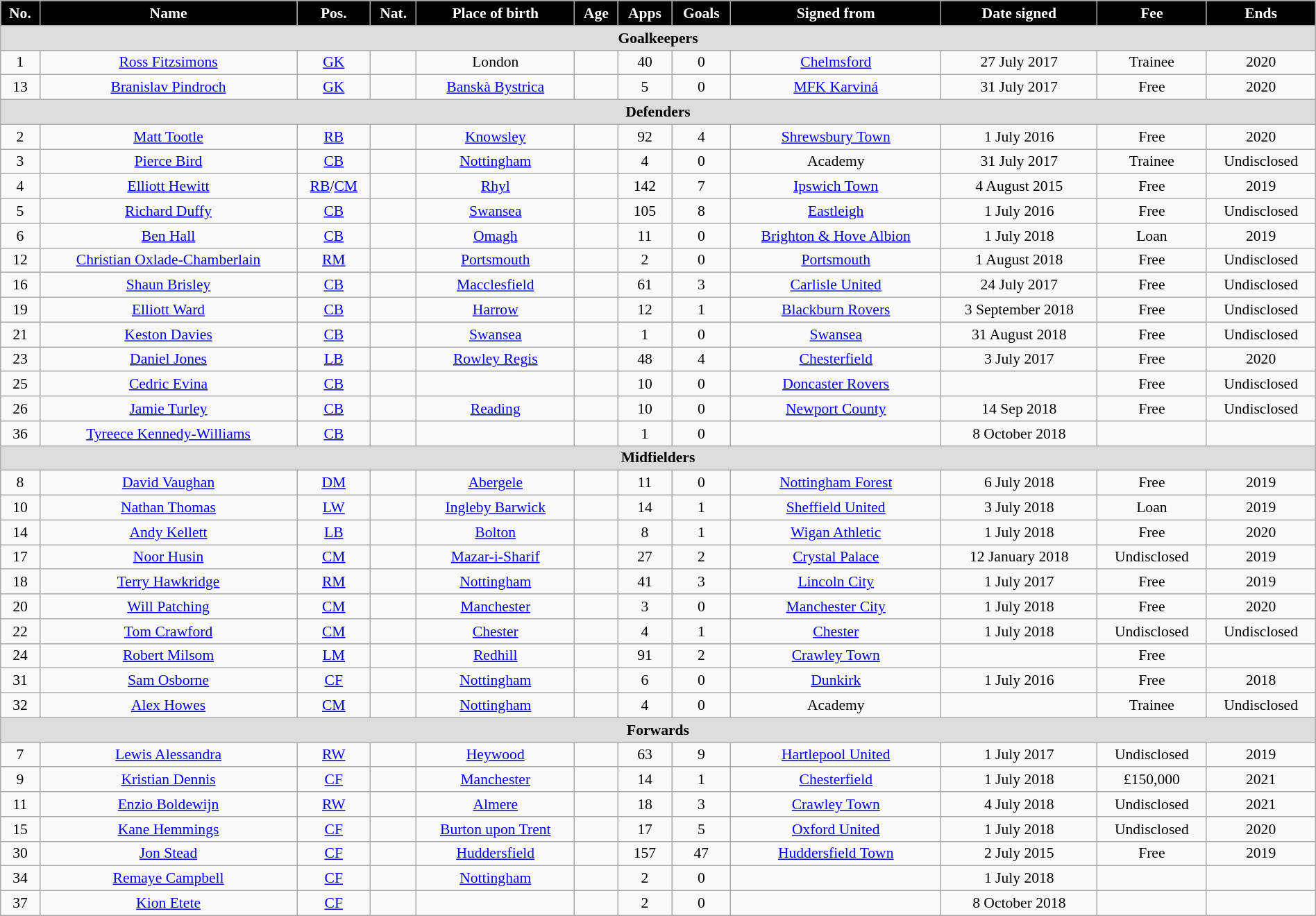<table class="wikitable" style="text-align:center; font-size:90%; width:100%;">
<tr>
<th style="background:black; color:white; text-align:center;">No.</th>
<th style="background:black; color:white; text-align:center;">Name</th>
<th style="background:black; color:white; text-align:center;">Pos.</th>
<th style="background:black; color:white; text-align:center;">Nat.</th>
<th style="background:black; color:white; text-align:center;">Place of birth</th>
<th style="background:black; color:white; text-align:center;">Age</th>
<th style="background:black; color:white; text-align:center;">Apps</th>
<th style="background:black; color:white; text-align:center;">Goals</th>
<th style="background:black; color:white; text-align:center;">Signed from</th>
<th style="background:black; color:white; text-align:center;">Date signed</th>
<th style="background:black; color:white; text-align:center;">Fee</th>
<th style="background:black; color:white; text-align:center;">Ends</th>
</tr>
<tr>
<th colspan="14" style="background:#dcdcdc; text-align:center;">Goalkeepers</th>
</tr>
<tr>
<td>1</td>
<td><a href='#'>Ross Fitzsimons</a></td>
<td><a href='#'>GK</a></td>
<td></td>
<td>London</td>
<td></td>
<td>40</td>
<td>0</td>
<td><a href='#'>Chelmsford</a></td>
<td>27 July 2017</td>
<td>Trainee</td>
<td>2020</td>
</tr>
<tr>
<td>13</td>
<td><a href='#'>Branislav Pindroch</a></td>
<td><a href='#'>GK</a></td>
<td></td>
<td><a href='#'>Banskà Bystrica</a></td>
<td></td>
<td>5</td>
<td>0</td>
<td><a href='#'>MFK Karviná</a></td>
<td>31 July 2017</td>
<td>Free</td>
<td>2020</td>
</tr>
<tr>
<th colspan="14" style="background:#dcdcdc; text-align:center;">Defenders</th>
</tr>
<tr>
<td>2</td>
<td><a href='#'>Matt Tootle</a></td>
<td><a href='#'>RB</a></td>
<td></td>
<td><a href='#'>Knowsley</a></td>
<td></td>
<td>92</td>
<td>4</td>
<td><a href='#'>Shrewsbury Town</a></td>
<td>1 July 2016</td>
<td>Free</td>
<td>2020</td>
</tr>
<tr>
<td>3</td>
<td><a href='#'>Pierce Bird</a></td>
<td><a href='#'>CB</a></td>
<td></td>
<td><a href='#'>Nottingham</a></td>
<td></td>
<td>4</td>
<td>0</td>
<td>Academy</td>
<td>31 July 2017</td>
<td>Trainee</td>
<td>Undisclosed</td>
</tr>
<tr>
<td>4</td>
<td><a href='#'>Elliott Hewitt</a></td>
<td><a href='#'>RB</a>/<a href='#'>CM</a></td>
<td></td>
<td><a href='#'>Rhyl</a></td>
<td></td>
<td>142</td>
<td>7</td>
<td><a href='#'>Ipswich Town</a></td>
<td>4 August 2015</td>
<td>Free</td>
<td>2019</td>
</tr>
<tr>
<td>5</td>
<td><a href='#'>Richard Duffy</a></td>
<td><a href='#'>CB</a></td>
<td></td>
<td><a href='#'>Swansea</a></td>
<td></td>
<td>105</td>
<td>8</td>
<td><a href='#'>Eastleigh</a></td>
<td>1 July 2016</td>
<td>Free</td>
<td>Undisclosed</td>
</tr>
<tr>
<td>6</td>
<td><a href='#'>Ben Hall</a></td>
<td><a href='#'>CB</a></td>
<td></td>
<td><a href='#'>Omagh</a></td>
<td></td>
<td>11</td>
<td>0</td>
<td><a href='#'>Brighton & Hove Albion</a></td>
<td>1 July 2018</td>
<td>Loan</td>
<td>2019</td>
</tr>
<tr>
<td>12</td>
<td><a href='#'>Christian Oxlade-Chamberlain</a></td>
<td><a href='#'>RM</a></td>
<td></td>
<td><a href='#'>Portsmouth</a></td>
<td></td>
<td>2</td>
<td>0</td>
<td><a href='#'>Portsmouth</a></td>
<td>1 August 2018</td>
<td>Free</td>
<td>Undisclosed</td>
</tr>
<tr>
<td>16</td>
<td><a href='#'>Shaun Brisley</a></td>
<td><a href='#'>CB</a></td>
<td></td>
<td><a href='#'>Macclesfield</a></td>
<td></td>
<td>61</td>
<td>3</td>
<td><a href='#'>Carlisle United</a></td>
<td>24 July 2017</td>
<td>Free</td>
<td>Undisclosed</td>
</tr>
<tr>
<td>19</td>
<td><a href='#'>Elliott Ward</a></td>
<td><a href='#'>CB</a></td>
<td></td>
<td><a href='#'>Harrow</a></td>
<td></td>
<td>12</td>
<td>1</td>
<td><a href='#'>Blackburn Rovers</a></td>
<td>3 September 2018</td>
<td>Free</td>
<td>Undisclosed</td>
</tr>
<tr>
<td>21</td>
<td><a href='#'>Keston Davies</a></td>
<td><a href='#'>CB</a></td>
<td></td>
<td><a href='#'>Swansea</a></td>
<td></td>
<td>1</td>
<td>0</td>
<td><a href='#'>Swansea</a></td>
<td>31 August 2018</td>
<td>Free</td>
<td>Undisclosed</td>
</tr>
<tr>
<td>23</td>
<td><a href='#'>Daniel Jones</a></td>
<td><a href='#'>LB</a></td>
<td></td>
<td><a href='#'>Rowley Regis</a></td>
<td></td>
<td>48</td>
<td>4</td>
<td><a href='#'>Chesterfield</a></td>
<td>3 July 2017</td>
<td>Free</td>
<td>2020</td>
</tr>
<tr>
<td>25</td>
<td><a href='#'>Cedric Evina</a></td>
<td><a href='#'>CB</a></td>
<td></td>
<td></td>
<td></td>
<td>10</td>
<td>0</td>
<td><a href='#'>Doncaster Rovers</a></td>
<td></td>
<td>Free</td>
<td>Undisclosed</td>
</tr>
<tr>
<td>26</td>
<td><a href='#'>Jamie Turley</a></td>
<td><a href='#'>CB</a></td>
<td></td>
<td><a href='#'>Reading</a></td>
<td></td>
<td>10</td>
<td>0</td>
<td><a href='#'>Newport County</a></td>
<td>14 Sep 2018</td>
<td>Free</td>
<td>Undisclosed</td>
</tr>
<tr>
<td>36</td>
<td><a href='#'>Tyreece Kennedy-Williams</a></td>
<td><a href='#'>CB</a></td>
<td></td>
<td></td>
<td></td>
<td>1</td>
<td>0</td>
<td></td>
<td>8 October 2018</td>
<td></td>
<td></td>
</tr>
<tr>
<th colspan="14" style="background:#dcdcdc; text-align:center;">Midfielders</th>
</tr>
<tr>
<td>8</td>
<td><a href='#'>David Vaughan</a></td>
<td><a href='#'>DM</a></td>
<td></td>
<td><a href='#'>Abergele</a></td>
<td></td>
<td>11</td>
<td>0</td>
<td><a href='#'>Nottingham Forest</a></td>
<td>6 July 2018</td>
<td>Free</td>
<td>2019</td>
</tr>
<tr>
<td>10</td>
<td><a href='#'>Nathan Thomas</a></td>
<td><a href='#'>LW</a></td>
<td></td>
<td><a href='#'>Ingleby Barwick</a></td>
<td></td>
<td>14</td>
<td>1</td>
<td><a href='#'>Sheffield United</a></td>
<td>3 July 2018</td>
<td>Loan</td>
<td>2019</td>
</tr>
<tr>
<td>14</td>
<td><a href='#'>Andy Kellett</a></td>
<td><a href='#'>LB</a></td>
<td></td>
<td><a href='#'>Bolton</a></td>
<td></td>
<td>8</td>
<td>1</td>
<td><a href='#'>Wigan Athletic</a></td>
<td>1 July 2018</td>
<td>Free</td>
<td>2020</td>
</tr>
<tr>
<td>17</td>
<td><a href='#'>Noor Husin</a></td>
<td><a href='#'>CM</a></td>
<td></td>
<td><a href='#'>Mazar-i-Sharif</a></td>
<td></td>
<td>27</td>
<td>2</td>
<td><a href='#'>Crystal Palace</a></td>
<td>12 January 2018</td>
<td>Undisclosed</td>
<td>2019</td>
</tr>
<tr>
<td>18</td>
<td><a href='#'>Terry Hawkridge</a></td>
<td><a href='#'>RM</a></td>
<td></td>
<td><a href='#'>Nottingham</a></td>
<td></td>
<td>41</td>
<td>3</td>
<td><a href='#'>Lincoln City</a></td>
<td>1 July 2017</td>
<td>Free</td>
<td>2019</td>
</tr>
<tr>
<td>20</td>
<td><a href='#'>Will Patching</a></td>
<td><a href='#'>CM</a></td>
<td></td>
<td><a href='#'>Manchester</a></td>
<td></td>
<td>3</td>
<td>0</td>
<td><a href='#'>Manchester City</a></td>
<td>1 July 2018</td>
<td>Free</td>
<td>2020</td>
</tr>
<tr>
<td>22</td>
<td><a href='#'>Tom Crawford</a></td>
<td><a href='#'>CM</a></td>
<td></td>
<td><a href='#'>Chester</a></td>
<td></td>
<td>4</td>
<td>1</td>
<td><a href='#'>Chester</a></td>
<td>1 July 2018</td>
<td>Undisclosed</td>
<td>Undisclosed</td>
</tr>
<tr>
<td>24</td>
<td><a href='#'>Robert Milsom</a></td>
<td><a href='#'>LM</a></td>
<td></td>
<td><a href='#'>Redhill</a></td>
<td></td>
<td>91</td>
<td>2</td>
<td><a href='#'>Crawley Town</a></td>
<td></td>
<td>Free</td>
<td></td>
</tr>
<tr>
<td>31</td>
<td><a href='#'>Sam Osborne</a></td>
<td><a href='#'>CF</a></td>
<td></td>
<td><a href='#'>Nottingham</a></td>
<td></td>
<td>6</td>
<td>0</td>
<td><a href='#'>Dunkirk</a></td>
<td>1 July 2016</td>
<td>Free</td>
<td>2018</td>
</tr>
<tr>
<td>32</td>
<td><a href='#'>Alex Howes</a></td>
<td><a href='#'>CM</a></td>
<td></td>
<td><a href='#'>Nottingham</a></td>
<td></td>
<td>4</td>
<td>0</td>
<td>Academy</td>
<td></td>
<td>Trainee</td>
<td>Undisclosed</td>
</tr>
<tr>
<th colspan="14" style="background:#dcdcdc; text-align:center;">Forwards</th>
</tr>
<tr>
<td>7</td>
<td><a href='#'>Lewis Alessandra</a></td>
<td><a href='#'>RW</a></td>
<td></td>
<td><a href='#'>Heywood</a></td>
<td></td>
<td>63</td>
<td>9</td>
<td><a href='#'>Hartlepool United</a></td>
<td>1 July 2017</td>
<td>Undisclosed</td>
<td>2019</td>
</tr>
<tr>
<td>9</td>
<td><a href='#'>Kristian Dennis</a></td>
<td><a href='#'>CF</a></td>
<td></td>
<td><a href='#'>Manchester</a></td>
<td></td>
<td>14</td>
<td>1</td>
<td><a href='#'>Chesterfield</a></td>
<td>1 July 2018</td>
<td>£150,000</td>
<td>2021</td>
</tr>
<tr>
<td>11</td>
<td><a href='#'>Enzio Boldewijn</a></td>
<td><a href='#'>RW</a></td>
<td></td>
<td><a href='#'>Almere</a></td>
<td></td>
<td>18</td>
<td>3</td>
<td><a href='#'>Crawley Town</a></td>
<td>4 July 2018</td>
<td>Undisclosed</td>
<td>2021</td>
</tr>
<tr>
<td>15</td>
<td><a href='#'>Kane Hemmings</a></td>
<td><a href='#'>CF</a></td>
<td></td>
<td><a href='#'>Burton upon Trent</a></td>
<td></td>
<td>17</td>
<td>5</td>
<td><a href='#'>Oxford United</a></td>
<td>1 July 2018</td>
<td>Undisclosed</td>
<td>2020</td>
</tr>
<tr>
<td>30</td>
<td><a href='#'>Jon Stead</a></td>
<td><a href='#'>CF</a></td>
<td></td>
<td><a href='#'>Huddersfield</a></td>
<td></td>
<td>157</td>
<td>47</td>
<td><a href='#'>Huddersfield Town</a></td>
<td>2 July 2015</td>
<td>Free</td>
<td>2019</td>
</tr>
<tr>
<td>34</td>
<td><a href='#'>Remaye Campbell</a></td>
<td><a href='#'>CF</a></td>
<td></td>
<td><a href='#'>Nottingham</a></td>
<td></td>
<td>2</td>
<td>0</td>
<td></td>
<td>1 July 2018</td>
<td></td>
<td></td>
</tr>
<tr>
<td>37</td>
<td><a href='#'>Kion Etete</a></td>
<td><a href='#'>CF</a></td>
<td></td>
<td></td>
<td></td>
<td>2</td>
<td>0</td>
<td></td>
<td>8 October  2018</td>
<td></td>
<td></td>
</tr>
</table>
